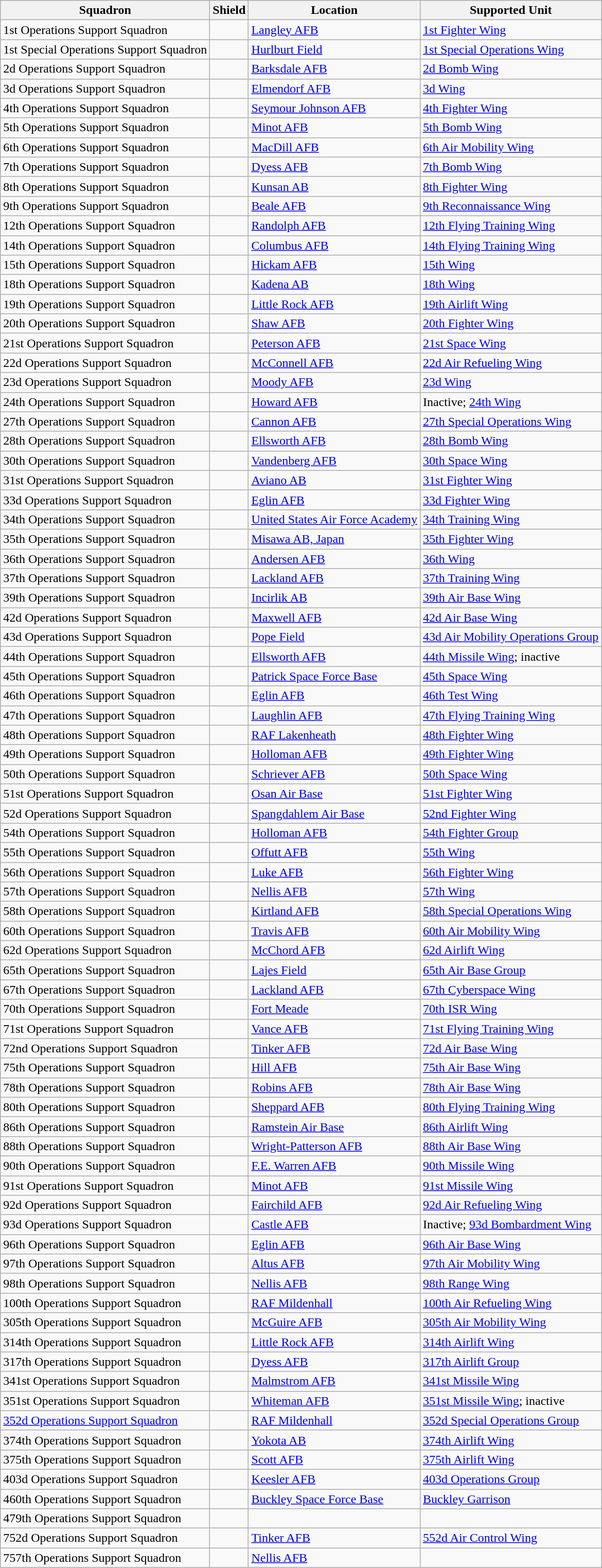<table class="wikitable">
<tr>
<th>Squadron</th>
<th>Shield</th>
<th>Location</th>
<th>Supported Unit</th>
</tr>
<tr>
<td>1st Operations Support Squadron</td>
<td></td>
<td><a href='#'>Langley AFB</a></td>
<td><a href='#'>1st Fighter Wing</a></td>
</tr>
<tr>
<td>1st Special Operations Support Squadron</td>
<td></td>
<td><a href='#'>Hurlburt Field</a></td>
<td><a href='#'>1st Special Operations Wing</a></td>
</tr>
<tr>
<td>2d Operations Support Squadron</td>
<td></td>
<td><a href='#'>Barksdale AFB</a></td>
<td><a href='#'>2d Bomb Wing</a></td>
</tr>
<tr>
<td>3d Operations Support Squadron</td>
<td></td>
<td><a href='#'>Elmendorf AFB</a></td>
<td><a href='#'>3d Wing</a></td>
</tr>
<tr>
<td>4th Operations Support Squadron</td>
<td></td>
<td><a href='#'>Seymour Johnson AFB</a></td>
<td><a href='#'>4th Fighter Wing</a></td>
</tr>
<tr>
<td>5th Operations Support Squadron</td>
<td></td>
<td><a href='#'>Minot AFB</a></td>
<td><a href='#'>5th Bomb Wing</a></td>
</tr>
<tr>
<td>6th Operations Support Squadron</td>
<td></td>
<td><a href='#'>MacDill AFB</a></td>
<td><a href='#'>6th Air Mobility Wing</a></td>
</tr>
<tr>
<td>7th Operations Support Squadron</td>
<td></td>
<td><a href='#'>Dyess AFB</a></td>
<td><a href='#'>7th Bomb Wing</a></td>
</tr>
<tr>
<td>8th Operations Support Squadron</td>
<td></td>
<td><a href='#'>Kunsan AB</a></td>
<td><a href='#'>8th Fighter Wing</a></td>
</tr>
<tr>
<td>9th Operations Support Squadron</td>
<td></td>
<td><a href='#'>Beale AFB</a></td>
<td><a href='#'>9th Reconnaissance Wing</a></td>
</tr>
<tr>
<td>12th Operations Support Squadron</td>
<td></td>
<td><a href='#'>Randolph AFB</a></td>
<td><a href='#'>12th Flying Training Wing</a></td>
</tr>
<tr>
<td>14th Operations Support Squadron</td>
<td></td>
<td><a href='#'>Columbus AFB</a></td>
<td><a href='#'>14th Flying Training Wing</a></td>
</tr>
<tr>
<td>15th Operations Support Squadron</td>
<td></td>
<td><a href='#'>Hickam AFB</a></td>
<td><a href='#'>15th Wing</a></td>
</tr>
<tr>
<td>18th Operations Support Squadron</td>
<td></td>
<td><a href='#'>Kadena AB</a></td>
<td><a href='#'>18th Wing</a></td>
</tr>
<tr>
<td>19th Operations Support Squadron</td>
<td></td>
<td><a href='#'>Little Rock AFB</a></td>
<td><a href='#'>19th Airlift Wing</a></td>
</tr>
<tr>
<td>20th Operations Support Squadron</td>
<td></td>
<td><a href='#'>Shaw AFB</a></td>
<td><a href='#'>20th Fighter Wing</a></td>
</tr>
<tr>
<td>21st Operations Support Squadron</td>
<td></td>
<td><a href='#'>Peterson AFB</a></td>
<td><a href='#'>21st Space Wing</a></td>
</tr>
<tr>
<td>22d Operations Support Squadron</td>
<td></td>
<td><a href='#'>McConnell AFB</a></td>
<td><a href='#'>22d Air Refueling Wing</a></td>
</tr>
<tr>
<td>23d Operations Support Squadron</td>
<td></td>
<td><a href='#'>Moody AFB</a></td>
<td><a href='#'>23d Wing</a></td>
</tr>
<tr>
<td>24th Operations Support Squadron</td>
<td></td>
<td><a href='#'>Howard AFB</a></td>
<td>Inactive; <a href='#'>24th Wing</a></td>
</tr>
<tr>
<td>27th Operations Support Squadron</td>
<td></td>
<td><a href='#'>Cannon AFB</a></td>
<td><a href='#'>27th Special Operations Wing</a></td>
</tr>
<tr>
<td>28th Operations Support Squadron</td>
<td></td>
<td><a href='#'>Ellsworth AFB</a></td>
<td><a href='#'>28th Bomb Wing</a></td>
</tr>
<tr>
<td>30th Operations Support Squadron</td>
<td></td>
<td><a href='#'>Vandenberg AFB</a></td>
<td><a href='#'>30th Space Wing</a></td>
</tr>
<tr>
<td>31st Operations Support Squadron</td>
<td></td>
<td><a href='#'>Aviano AB</a></td>
<td><a href='#'>31st Fighter Wing</a></td>
</tr>
<tr>
<td>33d Operations Support Squadron</td>
<td></td>
<td><a href='#'>Eglin AFB</a></td>
<td><a href='#'>33d Fighter Wing</a></td>
</tr>
<tr>
<td>34th Operations Support Squadron</td>
<td></td>
<td><a href='#'>United States Air Force Academy</a></td>
<td><a href='#'>34th Training Wing</a></td>
</tr>
<tr>
<td>35th Operations Support Squadron</td>
<td></td>
<td><a href='#'>Misawa AB, Japan</a></td>
<td><a href='#'>35th Fighter Wing</a></td>
</tr>
<tr>
<td>36th Operations Support Squadron</td>
<td></td>
<td><a href='#'>Andersen AFB</a></td>
<td><a href='#'>36th Wing</a></td>
</tr>
<tr>
<td>37th Operations Support Squadron</td>
<td></td>
<td><a href='#'>Lackland AFB</a></td>
<td><a href='#'>37th Training Wing</a></td>
</tr>
<tr>
<td>39th Operations Support Squadron</td>
<td></td>
<td><a href='#'>Incirlik AB</a></td>
<td><a href='#'>39th Air Base Wing</a></td>
</tr>
<tr>
<td>42d Operations Support Squadron</td>
<td></td>
<td><a href='#'>Maxwell AFB</a></td>
<td><a href='#'>42d Air Base Wing</a></td>
</tr>
<tr>
<td>43d Operations Support Squadron</td>
<td></td>
<td><a href='#'>Pope Field</a></td>
<td><a href='#'>43d Air Mobility Operations Group</a></td>
</tr>
<tr>
<td>44th Operations Support Squadron</td>
<td></td>
<td><a href='#'>Ellsworth AFB</a></td>
<td><a href='#'>44th Missile Wing</a>; inactive</td>
</tr>
<tr>
<td>45th Operations Support Squadron</td>
<td></td>
<td><a href='#'>Patrick Space Force Base</a></td>
<td><a href='#'>45th Space Wing</a></td>
</tr>
<tr>
<td>46th Operations Support Squadron</td>
<td></td>
<td><a href='#'>Eglin AFB</a></td>
<td><a href='#'>46th Test Wing</a></td>
</tr>
<tr>
<td>47th Operations Support Squadron</td>
<td></td>
<td><a href='#'>Laughlin AFB</a></td>
<td><a href='#'>47th Flying Training Wing</a></td>
</tr>
<tr>
<td>48th Operations Support Squadron</td>
<td></td>
<td><a href='#'>RAF Lakenheath</a></td>
<td><a href='#'>48th Fighter Wing</a></td>
</tr>
<tr>
<td>49th Operations Support Squadron</td>
<td></td>
<td><a href='#'>Holloman AFB</a></td>
<td><a href='#'>49th Fighter Wing</a></td>
</tr>
<tr>
<td>50th Operations Support Squadron</td>
<td></td>
<td><a href='#'>Schriever AFB</a></td>
<td><a href='#'>50th Space Wing</a></td>
</tr>
<tr>
<td>51st Operations Support Squadron</td>
<td></td>
<td><a href='#'>Osan Air Base</a></td>
<td><a href='#'>51st Fighter Wing</a></td>
</tr>
<tr>
<td>52d Operations Support Squadron</td>
<td></td>
<td><a href='#'>Spangdahlem Air Base</a></td>
<td><a href='#'>52nd Fighter Wing</a></td>
</tr>
<tr>
<td>54th Operations Support Squadron</td>
<td></td>
<td><a href='#'>Holloman AFB</a></td>
<td><a href='#'>54th Fighter Group</a></td>
</tr>
<tr>
<td>55th Operations Support Squadron</td>
<td></td>
<td><a href='#'>Offutt AFB</a></td>
<td><a href='#'>55th Wing</a></td>
</tr>
<tr>
<td>56th Operations Support Squadron</td>
<td></td>
<td><a href='#'>Luke AFB</a></td>
<td><a href='#'>56th Fighter Wing</a></td>
</tr>
<tr>
<td>57th Operations Support Squadron</td>
<td></td>
<td><a href='#'>Nellis AFB</a></td>
<td><a href='#'>57th Wing</a></td>
</tr>
<tr>
<td>58th Operations Support Squadron</td>
<td></td>
<td><a href='#'>Kirtland AFB</a></td>
<td><a href='#'>58th Special Operations Wing</a></td>
</tr>
<tr>
<td>60th Operations Support Squadron</td>
<td></td>
<td><a href='#'>Travis AFB</a></td>
<td><a href='#'>60th Air Mobility Wing</a></td>
</tr>
<tr>
<td>62d Operations Support Squadron</td>
<td></td>
<td><a href='#'>McChord AFB</a></td>
<td><a href='#'>62d Airlift Wing</a></td>
</tr>
<tr>
<td>65th Operations Support Squadron</td>
<td></td>
<td><a href='#'>Lajes Field</a></td>
<td><a href='#'>65th Air Base Group</a></td>
</tr>
<tr>
<td>67th Operations Support Squadron</td>
<td></td>
<td><a href='#'>Lackland AFB</a></td>
<td><a href='#'>67th Cyberspace Wing</a></td>
</tr>
<tr>
<td>70th Operations Support Squadron</td>
<td></td>
<td><a href='#'>Fort Meade</a></td>
<td><a href='#'>70th ISR Wing</a></td>
</tr>
<tr>
<td>71st Operations Support Squadron</td>
<td></td>
<td><a href='#'>Vance AFB</a></td>
<td><a href='#'>71st Flying Training Wing</a></td>
</tr>
<tr>
<td>72nd Operations Support Squadron</td>
<td></td>
<td><a href='#'>Tinker AFB</a></td>
<td><a href='#'>72d Air Base Wing</a></td>
</tr>
<tr>
<td>75th Operations Support Squadron</td>
<td></td>
<td><a href='#'>Hill AFB</a></td>
<td><a href='#'>75th Air Base Wing</a></td>
</tr>
<tr>
<td>78th Operations Support Squadron</td>
<td></td>
<td><a href='#'>Robins AFB</a></td>
<td><a href='#'>78th Air Base Wing</a></td>
</tr>
<tr>
<td>80th Operations Support Squadron</td>
<td></td>
<td><a href='#'>Sheppard AFB</a></td>
<td><a href='#'>80th Flying Training Wing</a></td>
</tr>
<tr>
<td>86th Operations Support Squadron</td>
<td></td>
<td><a href='#'>Ramstein Air Base</a></td>
<td><a href='#'>86th Airlift Wing</a></td>
</tr>
<tr>
<td>88th Operations Support Squadron</td>
<td></td>
<td><a href='#'>Wright-Patterson AFB</a></td>
<td><a href='#'>88th Air Base Wing</a></td>
</tr>
<tr>
<td>90th Operations Support Squadron</td>
<td></td>
<td><a href='#'>F.E. Warren AFB</a></td>
<td><a href='#'>90th Missile Wing</a></td>
</tr>
<tr>
<td>91st Operations Support Squadron</td>
<td></td>
<td><a href='#'>Minot AFB</a></td>
<td><a href='#'>91st Missile Wing</a></td>
</tr>
<tr>
<td>92d Operations Support Squadron</td>
<td></td>
<td><a href='#'>Fairchild AFB</a></td>
<td><a href='#'>92d Air Refueling Wing</a></td>
</tr>
<tr>
<td>93d Operations Support Squadron</td>
<td></td>
<td><a href='#'>Castle AFB</a></td>
<td>Inactive; <a href='#'>93d Bombardment Wing</a></td>
</tr>
<tr>
<td>96th Operations Support Squadron</td>
<td></td>
<td><a href='#'>Eglin AFB</a></td>
<td><a href='#'>96th Air Base Wing</a></td>
</tr>
<tr>
<td>97th Operations Support Squadron</td>
<td></td>
<td><a href='#'>Altus AFB</a></td>
<td><a href='#'>97th Air Mobility Wing</a></td>
</tr>
<tr>
<td>98th Operations Support Squadron</td>
<td></td>
<td><a href='#'>Nellis AFB</a></td>
<td><a href='#'>98th Range Wing</a></td>
</tr>
<tr>
<td>100th Operations Support Squadron</td>
<td></td>
<td><a href='#'>RAF Mildenhall</a></td>
<td><a href='#'>100th Air Refueling Wing</a></td>
</tr>
<tr>
<td>305th Operations Support Squadron</td>
<td></td>
<td><a href='#'>McGuire AFB</a></td>
<td><a href='#'>305th Air Mobility Wing</a></td>
</tr>
<tr>
<td>314th Operations Support Squadron</td>
<td></td>
<td><a href='#'>Little Rock AFB</a></td>
<td><a href='#'>314th Airlift Wing</a></td>
</tr>
<tr>
<td>317th Operations Support Squadron</td>
<td></td>
<td><a href='#'>Dyess AFB</a></td>
<td><a href='#'>317th Airlift Group</a></td>
</tr>
<tr>
<td>341st Operations Support Squadron</td>
<td></td>
<td><a href='#'>Malmstrom AFB</a></td>
<td><a href='#'>341st Missile Wing</a></td>
</tr>
<tr>
<td>351st Operations Support Squadron</td>
<td></td>
<td><a href='#'>Whiteman AFB</a></td>
<td><a href='#'>351st Missile Wing</a>; inactive</td>
</tr>
<tr>
<td><a href='#'>352d Operations Support Squadron</a></td>
<td></td>
<td><a href='#'>RAF Mildenhall</a></td>
<td><a href='#'>352d Special Operations Group</a></td>
</tr>
<tr>
<td>374th Operations Support Squadron</td>
<td></td>
<td><a href='#'>Yokota AB</a></td>
<td><a href='#'>374th Airlift Wing</a></td>
</tr>
<tr>
<td>375th Operations Support Squadron</td>
<td></td>
<td><a href='#'>Scott AFB</a></td>
<td><a href='#'>375th Airlift Wing</a></td>
</tr>
<tr>
<td>403d Operations Support Squadron</td>
<td></td>
<td><a href='#'>Keesler AFB</a></td>
<td><a href='#'>403d Operations Group</a></td>
</tr>
<tr>
<td>460th Operations Support Squadron</td>
<td></td>
<td><a href='#'>Buckley Space Force Base</a></td>
<td><a href='#'>Buckley Garrison</a></td>
</tr>
<tr>
<td>479th Operations Support Squadron</td>
<td></td>
<td></td>
<td></td>
</tr>
<tr>
<td>752d Operations Support Squadron</td>
<td></td>
<td><a href='#'>Tinker AFB</a></td>
<td><a href='#'>552d Air Control Wing</a></td>
</tr>
<tr>
<td>757th Operations Support Squadron</td>
<td></td>
<td><a href='#'>Nellis AFB</a></td>
<td></td>
</tr>
</table>
